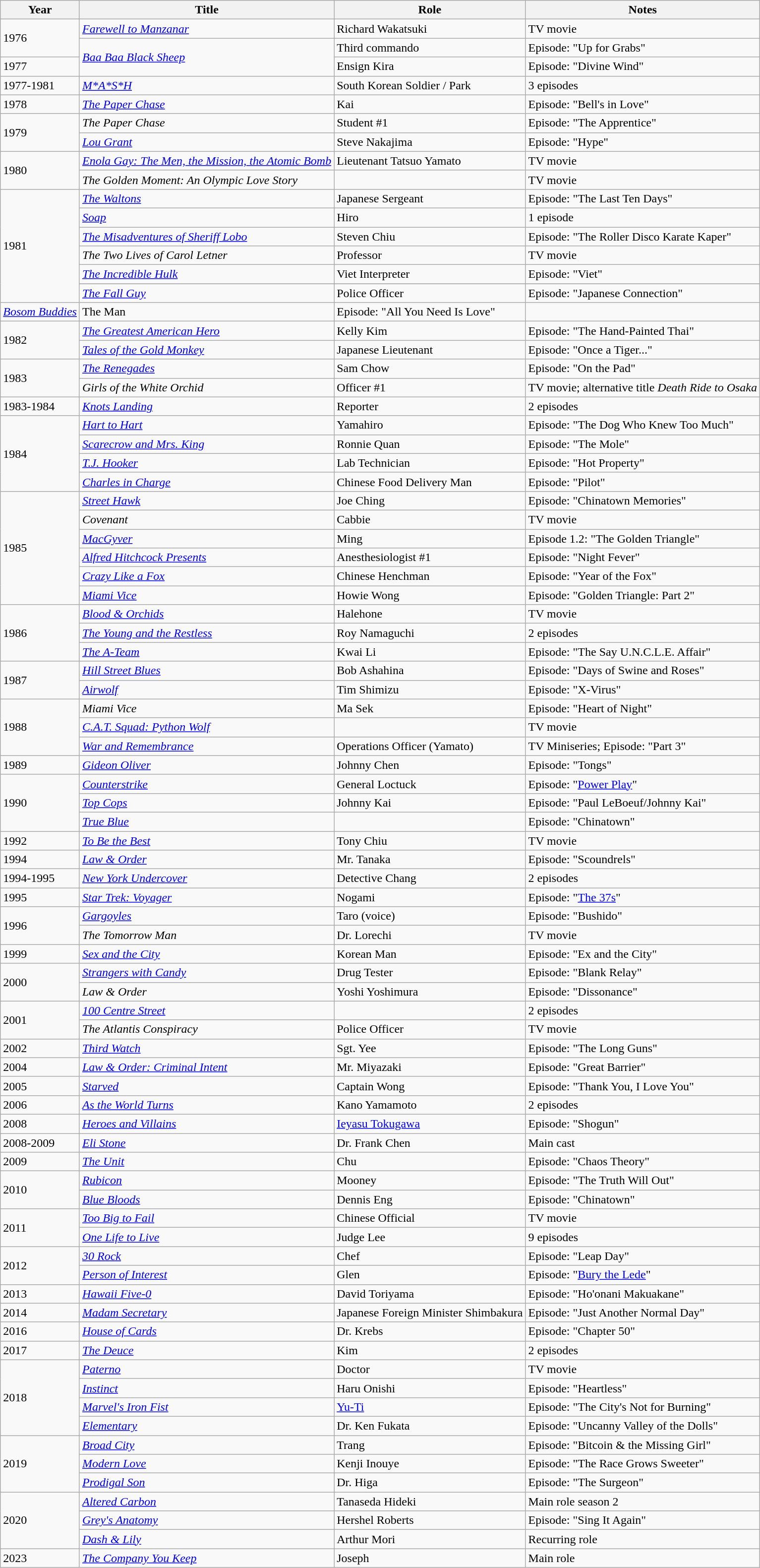<table class="wikitable sortable">
<tr>
<th>Year</th>
<th>Title</th>
<th>Role</th>
<th>Notes</th>
</tr>
<tr>
<td rowspan=2>1976</td>
<td><em><a href='#'>Farewell to Manzanar</a></em></td>
<td>Richard Wakatsuki</td>
<td>TV movie</td>
</tr>
<tr>
<td rowspan="2"><em><a href='#'>Baa Baa Black Sheep</a></em></td>
<td>Third commando</td>
<td>Episode: "Up for Grabs"</td>
</tr>
<tr>
<td>1977</td>
<td>Ensign Kira</td>
<td>Episode: "Divine Wind"</td>
</tr>
<tr>
<td>1977-1981</td>
<td><em><a href='#'>M*A*S*H</a></em></td>
<td>South Korean Soldier / Park</td>
<td>3 episodes</td>
</tr>
<tr>
<td>1978</td>
<td><em><a href='#'>The Paper Chase</a></em></td>
<td>Kai</td>
<td>Episode: "Bell's in Love"</td>
</tr>
<tr>
<td rowspan=2>1979</td>
<td><em>The Paper Chase</em></td>
<td>Student #1</td>
<td>Episode: "The Apprentice"</td>
</tr>
<tr>
<td><em><a href='#'>Lou Grant</a></em></td>
<td>Steve Nakajima</td>
<td>Episode: "Hype"</td>
</tr>
<tr>
<td rowspan=2>1980</td>
<td><em><a href='#'>Enola Gay: The Men, the Mission, the Atomic Bomb</a></em></td>
<td>Lieutenant Tatsuo Yamato</td>
<td>TV movie</td>
</tr>
<tr>
<td><em>The Golden Moment: An Olympic Love Story</em></td>
<td></td>
<td>TV movie</td>
</tr>
<tr>
<td rowspan=7>1981</td>
<td><em><a href='#'>The Waltons</a></em></td>
<td>Japanese Sergeant</td>
<td>Episode: "The Last Ten Days"</td>
</tr>
<tr>
<td><em><a href='#'>Soap</a></em></td>
<td>Hiro</td>
<td>1 episode</td>
</tr>
<tr>
<td><em><a href='#'>The Misadventures of Sheriff Lobo</a></em></td>
<td>Steven Chiu</td>
<td>Episode: "The Roller Disco Karate Kaper"</td>
</tr>
<tr>
<td><em>The Two Lives of Carol Letner</em></td>
<td>Professor</td>
<td>TV movie</td>
</tr>
<tr>
<td><em><a href='#'>The Incredible Hulk</a></em></td>
<td>Viet Interpreter</td>
<td>Episode: "Viet"</td>
</tr>
<tr>
</tr>
<tr>
<td><em><a href='#'>The Fall Guy</a></em></td>
<td>Police Officer</td>
<td>Episode: "Japanese Connection"</td>
</tr>
<tr>
<td><em><a href='#'>Bosom Buddies</a></em></td>
<td>The Man</td>
<td>Episode: "All You Need Is Love"</td>
</tr>
<tr>
<td rowspan=2>1982</td>
<td><em><a href='#'>The Greatest American Hero</a></em></td>
<td>Kelly Kim</td>
<td>Episode: "The Hand-Painted Thai"</td>
</tr>
<tr>
<td><em><a href='#'>Tales of the Gold Monkey</a></em></td>
<td>Japanese Lieutenant</td>
<td>Episode: "Once a Tiger..."</td>
</tr>
<tr>
<td rowspan=2>1983</td>
<td><em><a href='#'>The Renegades</a></em></td>
<td>Sam Chow</td>
<td>Episode: "On the Pad"</td>
</tr>
<tr>
<td><em>Girls of the White Orchid</em></td>
<td>Officer #1</td>
<td>TV movie; alternative title <em>Death Ride to Osaka</em></td>
</tr>
<tr>
<td>1983-1984</td>
<td><em><a href='#'>Knots Landing</a></em></td>
<td>Reporter</td>
<td>2 episodes</td>
</tr>
<tr>
<td rowspan=4>1984</td>
<td><em><a href='#'>Hart to Hart</a></em></td>
<td>Yamahiro</td>
<td>Episode: "The Dog Who Knew Too Much"</td>
</tr>
<tr>
<td><em><a href='#'>Scarecrow and Mrs. King</a></em></td>
<td>Ronnie Quan</td>
<td>Episode: "The Mole"</td>
</tr>
<tr>
<td><em><a href='#'>T.J. Hooker</a></em></td>
<td>Lab Technician</td>
<td>Episode: "Hot Property"</td>
</tr>
<tr>
<td><em><a href='#'>Charles in Charge</a></em></td>
<td>Chinese Food Delivery Man</td>
<td>Episode: "Pilot"</td>
</tr>
<tr>
<td rowspan=6>1985</td>
<td><em><a href='#'>Street Hawk</a></em></td>
<td>Joe Ching</td>
<td>Episode: "Chinatown Memories"</td>
</tr>
<tr>
<td><em>Covenant</em></td>
<td>Cabbie</td>
<td>TV movie</td>
</tr>
<tr>
<td><em><a href='#'>MacGyver</a></em></td>
<td>Ming</td>
<td>Episode 1.2: "The Golden Triangle"</td>
</tr>
<tr>
<td><em><a href='#'>Alfred Hitchcock Presents</a></em></td>
<td>Anesthesiologist #1</td>
<td>Episode: "Night Fever"</td>
</tr>
<tr>
<td><em><a href='#'>Crazy Like a Fox</a></em></td>
<td>Chinese Henchman</td>
<td>Episode: "Year of the Fox"</td>
</tr>
<tr>
<td><em><a href='#'>Miami Vice</a></em></td>
<td>Howie Wong</td>
<td>Episode: "Golden Triangle: Part 2"</td>
</tr>
<tr>
<td rowspan=3>1986</td>
<td><em><a href='#'>Blood & Orchids</a></em></td>
<td>Halehone</td>
<td>TV movie</td>
</tr>
<tr>
<td><em><a href='#'>The Young and the Restless</a></em></td>
<td>Roy Namaguchi</td>
<td>2 episodes</td>
</tr>
<tr>
<td><em><a href='#'>The A-Team</a></em></td>
<td>Kwai Li</td>
<td>Episode: "The Say U.N.C.L.E. Affair"</td>
</tr>
<tr>
<td rowspan=2>1987</td>
<td><em><a href='#'>Hill Street Blues</a></em></td>
<td>Bob Ashahina</td>
<td>Episode: "Days of Swine and Roses"</td>
</tr>
<tr>
<td><em><a href='#'>Airwolf</a></em></td>
<td>Tim Shimizu</td>
<td>Episode: "X-Virus"</td>
</tr>
<tr>
<td rowspan=3>1988</td>
<td><em>Miami Vice</em></td>
<td>Ma Sek</td>
<td>Episode: "Heart of Night"</td>
</tr>
<tr>
<td><em><a href='#'>C.A.T. Squad: Python Wolf</a></em></td>
<td></td>
<td>TV movie</td>
</tr>
<tr>
<td><em><a href='#'>War and Remembrance</a></em></td>
<td>Operations Officer (Yamato)</td>
<td>TV Miniseries; Episode: "Part 3"</td>
</tr>
<tr>
<td>1989</td>
<td><em><a href='#'>Gideon Oliver</a></em></td>
<td>Johnny Chen</td>
<td>Episode: "Tongs"</td>
</tr>
<tr>
<td rowspan=3>1990</td>
<td><em><a href='#'>Counterstrike</a></em></td>
<td>General Loctuck</td>
<td>Episode: "<a href='#'>Power Play</a>"</td>
</tr>
<tr>
<td><em><a href='#'>Top Cops</a></em></td>
<td>Johnny Kai</td>
<td>Episode: "Paul LeBoeuf/Johnny Kai"</td>
</tr>
<tr>
<td><em><a href='#'>True Blue</a></em></td>
<td></td>
<td>Episode: "Chinatown"</td>
</tr>
<tr>
<td>1992</td>
<td><em><a href='#'>To Be the Best</a></em></td>
<td>Tony Chiu</td>
<td>TV movie</td>
</tr>
<tr>
<td>1994</td>
<td><em><a href='#'>Law & Order</a></em></td>
<td>Mr. Tanaka</td>
<td>Episode: "Scoundrels"</td>
</tr>
<tr>
<td>1994-1995</td>
<td><em><a href='#'>New York Undercover</a></em></td>
<td>Detective Chang</td>
<td>2 episodes</td>
</tr>
<tr>
<td>1995</td>
<td><em><a href='#'>Star Trek: Voyager</a></em></td>
<td>Nogami</td>
<td>Episode: "<a href='#'>The 37s</a>"</td>
</tr>
<tr>
<td rowspan=2>1996</td>
<td><em><a href='#'>Gargoyles</a></em></td>
<td>Taro (voice)</td>
<td>Episode: "Bushido"</td>
</tr>
<tr>
<td><em>The Tomorrow Man</em></td>
<td>Dr. Lorechi</td>
<td>TV movie</td>
</tr>
<tr>
<td>1999</td>
<td><em><a href='#'>Sex and the City</a></em></td>
<td>Korean Man</td>
<td>Episode: "Ex and the City"</td>
</tr>
<tr>
<td rowspan=2>2000</td>
<td><em><a href='#'>Strangers with Candy</a></em></td>
<td>Drug Tester</td>
<td>Episode: "Blank Relay"</td>
</tr>
<tr>
<td><em>Law & Order</em></td>
<td>Yoshi Yoshimura</td>
<td>Episode: "Dissonance"</td>
</tr>
<tr>
<td rowspan=2>2001</td>
<td><em><a href='#'>100 Centre Street</a></em></td>
<td></td>
<td>2 episodes</td>
</tr>
<tr>
<td><em>The Atlantis Conspiracy</em></td>
<td>Police Officer</td>
<td>TV movie</td>
</tr>
<tr>
<td>2002</td>
<td><em><a href='#'>Third Watch</a></em></td>
<td>Sgt. Yee</td>
<td>Episode: "The Long Guns"</td>
</tr>
<tr>
<td>2004</td>
<td><em><a href='#'>Law & Order: Criminal Intent</a></em></td>
<td>Mr. Miyazaki</td>
<td>Episode: "Great Barrier"</td>
</tr>
<tr>
<td>2005</td>
<td><em><a href='#'>Starved</a></em></td>
<td>Captain Wong</td>
<td>Episode: "Thank You, I Love You"</td>
</tr>
<tr>
<td>2006</td>
<td><em><a href='#'>As the World Turns</a></em></td>
<td>Kano Yamamoto</td>
<td>2 episodes</td>
</tr>
<tr>
<td>2008</td>
<td><em><a href='#'>Heroes and Villains</a></em></td>
<td><a href='#'>Ieyasu Tokugawa</a></td>
<td>Episode: "Shogun"</td>
</tr>
<tr>
<td>2008-2009</td>
<td><em><a href='#'>Eli Stone</a></em></td>
<td>Dr. Frank Chen</td>
<td>Main cast</td>
</tr>
<tr>
<td>2009</td>
<td><em><a href='#'>The Unit</a></em></td>
<td>Chu</td>
<td>Episode: "Chaos Theory"</td>
</tr>
<tr>
<td rowspan=2>2010</td>
<td><em><a href='#'>Rubicon</a></em></td>
<td>Mooney</td>
<td>Episode: "The Truth Will Out"</td>
</tr>
<tr>
<td><em><a href='#'>Blue Bloods</a></em></td>
<td>Dennis Eng</td>
<td>Episode: "Chinatown"</td>
</tr>
<tr>
<td rowspan=2>2011</td>
<td><em><a href='#'>Too Big to Fail</a></em></td>
<td>Chinese Official</td>
<td>TV movie</td>
</tr>
<tr>
<td><em><a href='#'>One Life to Live</a></em></td>
<td>Judge Lee</td>
<td>9 episodes</td>
</tr>
<tr>
<td rowspan=2>2012</td>
<td><em><a href='#'>30 Rock</a></em></td>
<td>Chef</td>
<td>Episode: "Leap Day"</td>
</tr>
<tr>
<td><em><a href='#'>Person of Interest</a></em></td>
<td>Glen</td>
<td>Episode: "<a href='#'>Bury the Lede</a>"</td>
</tr>
<tr>
<td>2013</td>
<td><em><a href='#'>Hawaii Five-0</a></em></td>
<td>David Toriyama</td>
<td>Episode: "Ho'onani Makuakane"</td>
</tr>
<tr>
<td>2014</td>
<td><em><a href='#'>Madam Secretary</a></em></td>
<td>Japanese Foreign Minister Shimbakura</td>
<td>Episode: "Just Another Normal Day"</td>
</tr>
<tr>
<td>2016</td>
<td><em><a href='#'>House of Cards</a></em></td>
<td>Dr. Krebs</td>
<td>Episode: "Chapter 50"</td>
</tr>
<tr>
<td>2017</td>
<td><em><a href='#'>The Deuce</a></em></td>
<td>Kim</td>
<td>2 episodes</td>
</tr>
<tr>
<td rowspan=4>2018</td>
<td><em><a href='#'>Paterno</a></em></td>
<td>Doctor</td>
<td>TV movie</td>
</tr>
<tr>
<td><em><a href='#'>Instinct</a></em></td>
<td>Haru Onishi</td>
<td>Episode: "Heartless"</td>
</tr>
<tr>
<td><em><a href='#'>Marvel's Iron Fist</a></em></td>
<td><a href='#'>Yu-Ti</a></td>
<td>Episode: "The City's Not for Burning"</td>
</tr>
<tr>
<td><em><a href='#'>Elementary</a></em></td>
<td>Dr. Ken Fukata</td>
<td>Episode: "Uncanny Valley of the Dolls"</td>
</tr>
<tr>
<td rowspan=3>2019</td>
<td><em><a href='#'>Broad City</a></em></td>
<td>Trang</td>
<td>Episode: "Bitcoin & the Missing Girl"</td>
</tr>
<tr>
<td><em><a href='#'>Modern Love</a></em></td>
<td>Kenji Inouye</td>
<td>Episode: "The Race Grows Sweeter"</td>
</tr>
<tr>
<td><em><a href='#'>Prodigal Son</a></em></td>
<td>Dr. Higa</td>
<td>Episode: "The Surgeon"</td>
</tr>
<tr>
<td rowspan=3>2020</td>
<td><em><a href='#'>Altered Carbon</a></em></td>
<td>Tanaseda Hideki</td>
<td>Main role season 2</td>
</tr>
<tr>
<td><em><a href='#'>Grey's Anatomy</a></em></td>
<td>Hershel Roberts</td>
<td>Episode: "Sing It Again"</td>
</tr>
<tr>
<td><em><a href='#'>Dash & Lily</a></em></td>
<td>Arthur Mori</td>
<td>Recurring role</td>
</tr>
<tr>
<td>2023</td>
<td><em><a href='#'>The Company You Keep</a></em></td>
<td>Joseph</td>
<td>Main role</td>
</tr>
</table>
